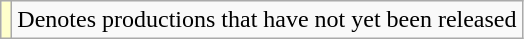<table class="wikitable sortable">
<tr>
<td style="background:#ffc;"></td>
<td>Denotes productions that have not yet been released</td>
</tr>
</table>
